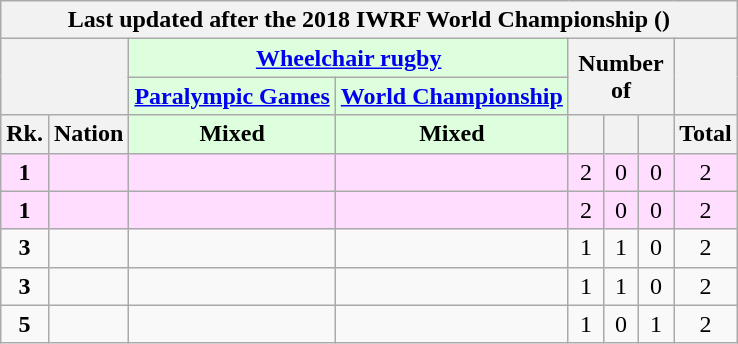<table class="wikitable" style="margin-top: 0em; text-align: center; font-size: 100%;">
<tr>
<th colspan="8">Last updated after the 2018 IWRF World Championship ()</th>
</tr>
<tr>
<th rowspan="2" colspan="2"></th>
<th colspan="2" style="background: #dfd;"><a href='#'>Wheelchair rugby</a></th>
<th rowspan="2" colspan="3">Number of</th>
<th rowspan="2"></th>
</tr>
<tr>
<th style="background: #dfd;"><a href='#'>Paralympic Games</a></th>
<th style="background: #dfd;"><a href='#'>World Championship</a></th>
</tr>
<tr>
<th style="width: 1em;">Rk.</th>
<th>Nation</th>
<th style="background: #dfd;">Mixed</th>
<th style="background: #dfd;">Mixed</th>
<th style="width: 1em;"></th>
<th style="width: 1em;"></th>
<th style="width: 1em;"></th>
<th style="width: 1em;">Total</th>
</tr>
<tr style="background: #fdf;">
<td><strong>1</strong></td>
<td style="text-align: left;"></td>
<td></td>
<td></td>
<td>2</td>
<td>0</td>
<td>0</td>
<td>2</td>
</tr>
<tr style="background: #fdf;">
<td><strong>1</strong></td>
<td style="text-align: left;"></td>
<td></td>
<td></td>
<td>2</td>
<td>0</td>
<td>0</td>
<td>2</td>
</tr>
<tr>
<td><strong>3</strong></td>
<td style="text-align: left;"></td>
<td></td>
<td></td>
<td>1</td>
<td>1</td>
<td>0</td>
<td>2</td>
</tr>
<tr>
<td><strong>3</strong></td>
<td style="text-align: left;"></td>
<td></td>
<td></td>
<td>1</td>
<td>1</td>
<td>0</td>
<td>2</td>
</tr>
<tr>
<td><strong>5</strong></td>
<td style="text-align: left;"></td>
<td></td>
<td></td>
<td>1</td>
<td>0</td>
<td>1</td>
<td>2</td>
</tr>
</table>
